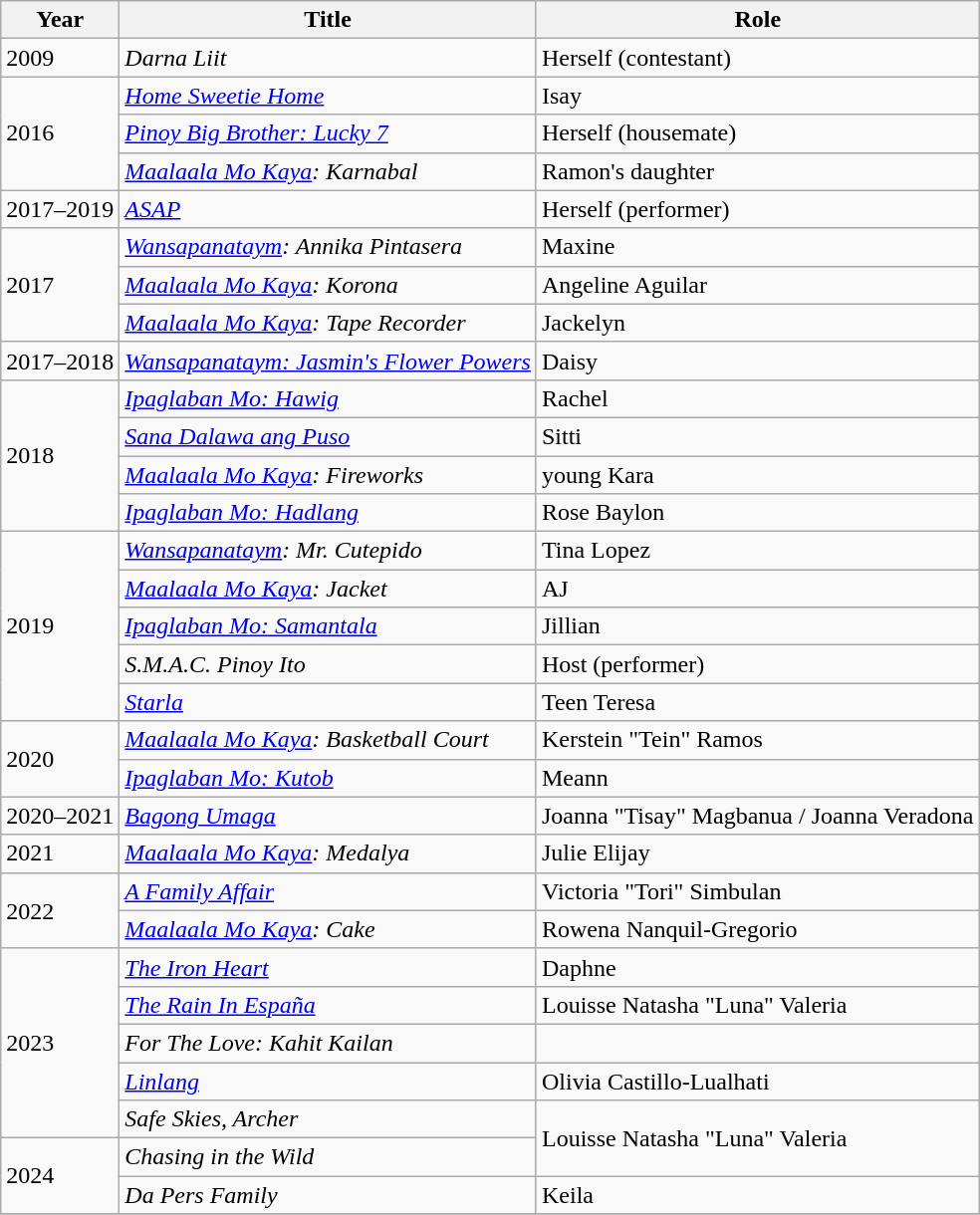<table class="wikitable sortable">
<tr>
<th>Year</th>
<th>Title</th>
<th>Role</th>
</tr>
<tr>
<td>2009</td>
<td><em>Darna Liit</em></td>
<td>Herself (contestant)</td>
</tr>
<tr>
<td rowspan="3">2016</td>
<td><em><a href='#'>Home Sweetie Home</a></em></td>
<td>Isay</td>
</tr>
<tr>
<td><em><a href='#'>Pinoy Big Brother: Lucky 7</a></em></td>
<td>Herself (housemate)</td>
</tr>
<tr>
<td><em><a href='#'>Maalaala Mo Kaya</a>: Karnabal</em></td>
<td>Ramon's daughter</td>
</tr>
<tr>
<td>2017–2019</td>
<td><em><a href='#'>ASAP</a></em></td>
<td>Herself (performer)</td>
</tr>
<tr>
<td rowspan="3">2017</td>
<td><em><a href='#'>Wansapanataym</a>: Annika Pintasera</em></td>
<td>Maxine</td>
</tr>
<tr>
<td><em><a href='#'>Maalaala Mo Kaya</a>: Korona</em></td>
<td>Angeline Aguilar</td>
</tr>
<tr>
<td><em><a href='#'>Maalaala Mo Kaya</a>: Tape Recorder</em></td>
<td>Jackelyn</td>
</tr>
<tr>
<td>2017–2018</td>
<td><em><a href='#'>Wansapanataym: Jasmin's Flower Powers</a></em></td>
<td>Daisy</td>
</tr>
<tr>
<td rowspan="4">2018</td>
<td><em><a href='#'>Ipaglaban Mo: Hawig</a></em></td>
<td>Rachel</td>
</tr>
<tr>
<td><em><a href='#'>Sana Dalawa ang Puso</a></em></td>
<td>Sitti</td>
</tr>
<tr>
<td><em><a href='#'>Maalaala Mo Kaya</a>: Fireworks</em></td>
<td>young Kara</td>
</tr>
<tr>
<td><em><a href='#'>Ipaglaban Mo: Hadlang</a></em></td>
<td>Rose Baylon</td>
</tr>
<tr>
<td rowspan="5">2019</td>
<td><em><a href='#'>Wansapanataym</a>: Mr. Cutepido</em></td>
<td>Tina Lopez</td>
</tr>
<tr>
<td><em><a href='#'>Maalaala Mo Kaya</a>: Jacket</em></td>
<td>AJ</td>
</tr>
<tr>
<td><em><a href='#'>Ipaglaban Mo: Samantala</a></em></td>
<td>Jillian</td>
</tr>
<tr>
<td><em>S.M.A.C. Pinoy Ito</em></td>
<td>Host (performer)</td>
</tr>
<tr>
<td><em><a href='#'>Starla</a></em></td>
<td>Teen Teresa</td>
</tr>
<tr>
<td rowspan="2">2020</td>
<td><em><a href='#'>Maalaala Mo Kaya</a>: Basketball Court</em></td>
<td>Kerstein "Tein" Ramos</td>
</tr>
<tr>
<td><em><a href='#'>Ipaglaban Mo: Kutob</a></em></td>
<td>Meann</td>
</tr>
<tr>
<td>2020–2021</td>
<td><em><a href='#'>Bagong Umaga</a></em></td>
<td>Joanna "Tisay" Magbanua / Joanna Veradona</td>
</tr>
<tr>
<td>2021</td>
<td><em><a href='#'>Maalaala Mo Kaya</a>: Medalya</em></td>
<td>Julie Elijay</td>
</tr>
<tr>
<td rowspan="2">2022</td>
<td><em><a href='#'>A Family Affair</a></em></td>
<td>Victoria "Tori" Simbulan</td>
</tr>
<tr>
<td><em><a href='#'>Maalaala Mo Kaya</a>: Cake</em></td>
<td>Rowena Nanquil-Gregorio</td>
</tr>
<tr>
<td rowspan="5">2023</td>
<td><em><a href='#'>The Iron Heart</a></em></td>
<td>Daphne</td>
</tr>
<tr>
<td><em><a href='#'>The Rain In España</a></em></td>
<td>Louisse Natasha "Luna" Valeria</td>
</tr>
<tr>
<td><em>For The Love: Kahit Kailan</em></td>
<td></td>
</tr>
<tr>
<td><em><a href='#'>Linlang</a></em></td>
<td>Olivia Castillo-Lualhati</td>
</tr>
<tr>
<td><em>Safe Skies, Archer</em></td>
<td rowspan="2">Louisse Natasha "Luna" Valeria</td>
</tr>
<tr>
<td rowspan="2">2024</td>
<td><em>Chasing in the Wild</em></td>
</tr>
<tr>
<td><em>Da Pers Family</em></td>
<td>Keila</td>
</tr>
<tr>
</tr>
</table>
